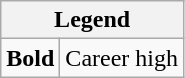<table class="wikitable mw-collapsible mw-collapsed">
<tr>
<th colspan="2">Legend</th>
</tr>
<tr>
<td><strong>Bold</strong></td>
<td>Career high</td>
</tr>
</table>
